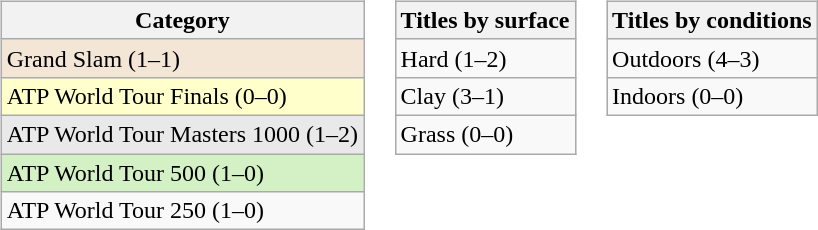<table>
<tr>
<td valign=top><br><table class=wikitable>
<tr>
<th>Category</th>
</tr>
<tr bgcolor=#F3E6D7>
<td>Grand Slam (1–1)</td>
</tr>
<tr bgcolor=ffffcc>
<td>ATP World Tour Finals (0–0)</td>
</tr>
<tr bgcolor=#E9E9E9>
<td>ATP World Tour Masters 1000 (1–2)</td>
</tr>
<tr bgcolor=#D4F1C5>
<td>ATP World Tour 500 (1–0)</td>
</tr>
<tr>
<td>ATP World Tour 250 (1–0)</td>
</tr>
</table>
</td>
<td valign=top><br><table class=wikitable>
<tr>
<th>Titles by surface</th>
</tr>
<tr>
<td>Hard (1–2)</td>
</tr>
<tr>
<td>Clay (3–1)</td>
</tr>
<tr>
<td>Grass (0–0)</td>
</tr>
</table>
</td>
<td valign=top><br><table class=wikitable>
<tr>
<th>Titles by conditions</th>
</tr>
<tr>
<td>Outdoors (4–3)</td>
</tr>
<tr>
<td>Indoors (0–0)</td>
</tr>
</table>
</td>
</tr>
</table>
